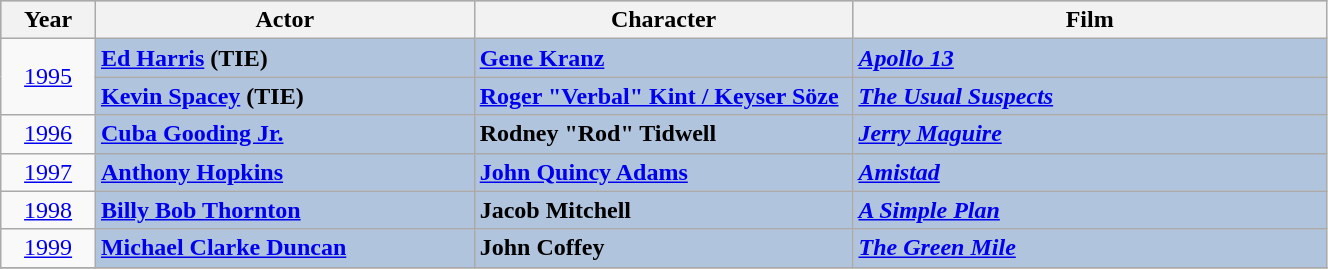<table class="wikitable" width="70%">
<tr style="background:#bebebe;">
<th style="width:5%;">Year</th>
<th style="width:20%;">Actor</th>
<th style="width:20%;">Character</th>
<th style="width:25%;">Film</th>
</tr>
<tr>
<td rowspan="2" style="text-align:center;"><a href='#'>1995</a></td>
<td style="background:#B0C4DE;"><strong><a href='#'>Ed Harris</a> (TIE)</strong></td>
<td style="background:#B0C4DE;"><strong><a href='#'>Gene Kranz</a></strong></td>
<td style="background:#B0C4DE;"><strong><em><a href='#'>Apollo 13</a></em></strong></td>
</tr>
<tr>
<td style="background:#B0C4DE;"><strong><a href='#'>Kevin Spacey</a> (TIE)</strong></td>
<td style="background:#B0C4DE;"><strong><a href='#'>Roger "Verbal" Kint / Keyser Söze</a></strong></td>
<td style="background:#B0C4DE;"><strong><em><a href='#'>The Usual Suspects</a></em></strong></td>
</tr>
<tr>
<td rowspan="1" style="text-align:center;"><a href='#'>1996</a></td>
<td style="background:#B0C4DE;"><strong><a href='#'>Cuba Gooding Jr.</a></strong></td>
<td style="background:#B0C4DE;"><strong>Rodney "Rod" Tidwell</strong></td>
<td style="background:#B0C4DE;"><strong><em><a href='#'>Jerry Maguire</a></em></strong></td>
</tr>
<tr>
<td rowspan="1" style="text-align:center;"><a href='#'>1997</a></td>
<td style="background:#B0C4DE;"><strong><a href='#'>Anthony Hopkins</a></strong></td>
<td style="background:#B0C4DE;"><strong><a href='#'>John Quincy Adams</a></strong></td>
<td style="background:#B0C4DE;"><strong><em><a href='#'>Amistad</a></em></strong></td>
</tr>
<tr>
<td rowspan="1" style="text-align:center;"><a href='#'>1998</a></td>
<td style="background:#B0C4DE;"><strong><a href='#'>Billy Bob Thornton</a></strong></td>
<td style="background:#B0C4DE;"><strong>Jacob Mitchell</strong></td>
<td style="background:#B0C4DE;"><strong><em><a href='#'>A Simple Plan</a></em></strong></td>
</tr>
<tr>
<td rowspan="1" style="text-align:center;"><a href='#'>1999</a></td>
<td style="background:#B0C4DE;"><strong><a href='#'>Michael Clarke Duncan</a></strong></td>
<td style="background:#B0C4DE;"><strong>John Coffey</strong></td>
<td style="background:#B0C4DE;"><strong><em><a href='#'>The Green Mile</a></em></strong></td>
</tr>
<tr>
</tr>
</table>
